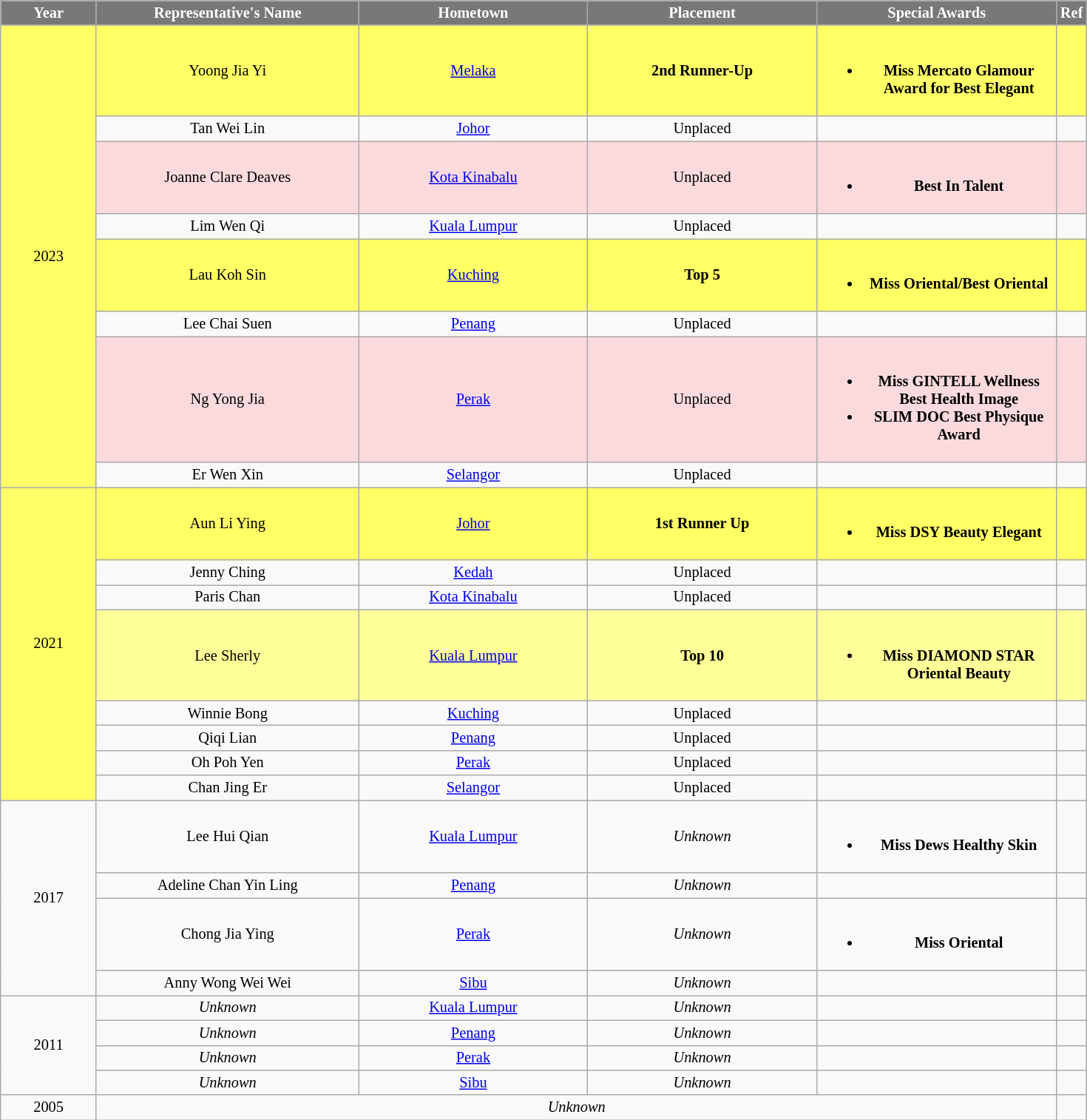<table class="wikitable sortable" style="font-size: 85%; text-align:center">
<tr>
<th width="80" style="background-color:#787878;color:#FFFFFF;">Year</th>
<th width="230" style="background-color:#787878;color:#FFFFFF;">Representative's Name</th>
<th width="200" style="background-color:#787878;color:#FFFFFF;">Hometown</th>
<th width="200" style="background-color:#787878;color:#FFFFFF;">Placement</th>
<th width="210" style="background-color:#787878;color:#FFFFFF;">Special Awards</th>
<th width="8" style="background-color:#787878;color:#FFFFFF;">Ref</th>
</tr>
<tr style="background-color:#FFFF66">
<td rowspan="8">2023</td>
<td>Yoong Jia Yi</td>
<td><a href='#'>Melaka</a></td>
<td><strong>2nd Runner-Up</strong></td>
<td><br><ul><li><strong>Miss Mercato Glamour Award for Best Elegant</strong></li></ul></td>
<td></td>
</tr>
<tr>
<td>Tan Wei Lin</td>
<td><a href='#'>Johor</a></td>
<td>Unplaced</td>
<td></td>
<td></td>
</tr>
<tr style="background-color:#FADADD;: bold">
<td>Joanne Clare Deaves</td>
<td><a href='#'>Kota Kinabalu</a></td>
<td>Unplaced</td>
<td><br><ul><li><strong>Best In Talent</strong></li></ul></td>
<td></td>
</tr>
<tr>
<td>Lim Wen Qi</td>
<td><a href='#'>Kuala Lumpur</a></td>
<td>Unplaced</td>
<td></td>
<td></td>
</tr>
<tr style="background-color:#FFFF66">
<td>Lau Koh Sin</td>
<td><a href='#'>Kuching</a></td>
<td><strong>Top 5</strong></td>
<td><br><ul><li><strong>Miss Oriental/Best Oriental</strong></li></ul></td>
<td></td>
</tr>
<tr>
<td>Lee Chai Suen</td>
<td><a href='#'>Penang</a></td>
<td>Unplaced</td>
<td></td>
<td></td>
</tr>
<tr style="background-color:#FADADD;: bold">
<td>Ng Yong Jia</td>
<td><a href='#'>Perak</a></td>
<td>Unplaced</td>
<td><br><ul><li><strong>Miss GINTELL Wellness Best Health Image</strong></li><li><strong>SLIM DOC Best Physique Award</strong></li></ul></td>
<td></td>
</tr>
<tr>
<td>Er Wen Xin</td>
<td><a href='#'>Selangor</a></td>
<td>Unplaced</td>
<td></td>
<td></td>
</tr>
<tr style="background-color:#FFFF66">
<td rowspan="8">2021</td>
<td>Aun Li Ying</td>
<td><a href='#'>Johor</a></td>
<td><strong>1st Runner Up</strong></td>
<td><br><ul><li><strong>Miss DSY Beauty Elegant</strong></li></ul></td>
<td></td>
</tr>
<tr>
<td>Jenny Ching</td>
<td><a href='#'>Kedah</a></td>
<td>Unplaced</td>
<td></td>
<td></td>
</tr>
<tr>
<td>Paris Chan</td>
<td><a href='#'>Kota Kinabalu</a></td>
<td>Unplaced</td>
<td></td>
<td></td>
</tr>
<tr style="background-color:#FFFF99">
<td>Lee Sherly</td>
<td><a href='#'>Kuala Lumpur</a></td>
<td><strong>Top 10</strong></td>
<td><br><ul><li><strong>Miss DIAMOND STAR Oriental Beauty</strong></li></ul></td>
<td></td>
</tr>
<tr>
<td>Winnie Bong</td>
<td><a href='#'>Kuching</a></td>
<td>Unplaced</td>
<td></td>
<td></td>
</tr>
<tr>
<td>Qiqi Lian</td>
<td><a href='#'>Penang</a></td>
<td>Unplaced</td>
<td></td>
<td></td>
</tr>
<tr>
<td>Oh Poh Yen</td>
<td><a href='#'>Perak</a></td>
<td>Unplaced</td>
<td></td>
<td></td>
</tr>
<tr>
<td>Chan Jing Er</td>
<td><a href='#'>Selangor</a></td>
<td>Unplaced</td>
<td></td>
<td></td>
</tr>
<tr>
<td rowspan="4">2017</td>
<td>Lee Hui Qian</td>
<td><a href='#'>Kuala Lumpur</a></td>
<td><em>Unknown</em></td>
<td><br><ul><li><strong>Miss Dews Healthy Skin</strong></li></ul></td>
<td></td>
</tr>
<tr>
<td>Adeline Chan Yin Ling</td>
<td><a href='#'>Penang</a></td>
<td><em>Unknown</em></td>
<td></td>
<td></td>
</tr>
<tr>
<td>Chong Jia Ying</td>
<td><a href='#'>Perak</a></td>
<td><em>Unknown</em></td>
<td><br><ul><li><strong>Miss Oriental</strong></li></ul></td>
<td></td>
</tr>
<tr>
<td>Anny Wong Wei Wei</td>
<td><a href='#'>Sibu</a></td>
<td><em>Unknown</em></td>
<td></td>
<td></td>
</tr>
<tr>
<td rowspan="4">2011</td>
<td><em>Unknown</em></td>
<td><a href='#'>Kuala Lumpur</a></td>
<td><em>Unknown</em></td>
<td></td>
<td></td>
</tr>
<tr>
<td><em>Unknown</em></td>
<td><a href='#'>Penang</a></td>
<td><em>Unknown</em></td>
<td></td>
<td></td>
</tr>
<tr>
<td><em>Unknown</em></td>
<td><a href='#'>Perak</a></td>
<td><em>Unknown</em></td>
<td></td>
<td></td>
</tr>
<tr>
<td><em>Unknown</em></td>
<td><a href='#'>Sibu</a></td>
<td><em>Unknown</em></td>
<td></td>
<td></td>
</tr>
<tr>
<td>2005</td>
<td colspan="4"><em>Unknown</em></td>
<td></td>
</tr>
</table>
